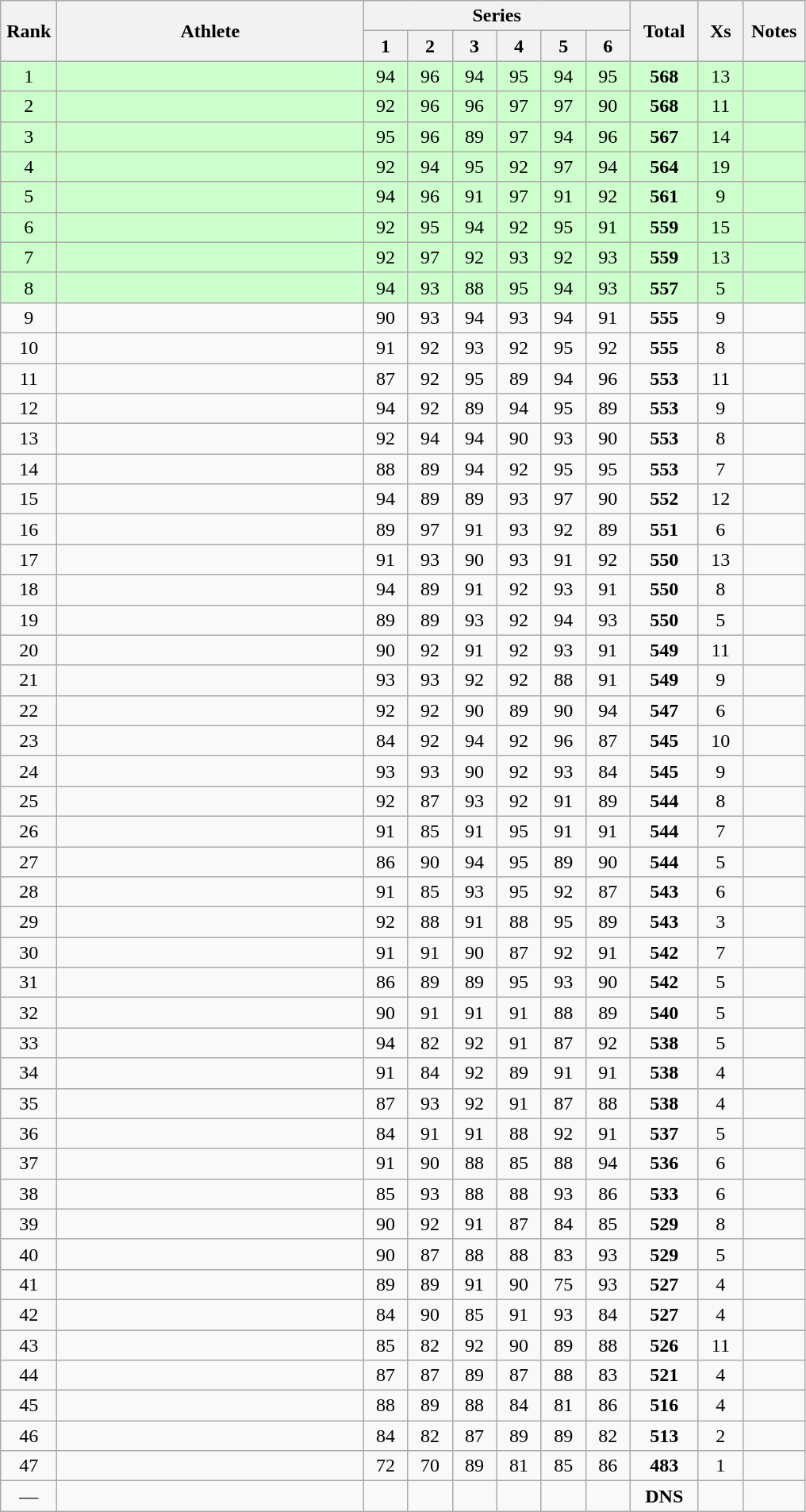<table class="wikitable" style="text-align:center">
<tr>
<th rowspan=2 width=40>Rank</th>
<th rowspan=2 width=250>Athlete</th>
<th colspan=6>Series</th>
<th rowspan=2 width=50>Total</th>
<th rowspan=2 width=30>Xs</th>
<th rowspan=2 width=45>Notes</th>
</tr>
<tr>
<th width=30>1</th>
<th width=30>2</th>
<th width=30>3</th>
<th width=30>4</th>
<th width=30>5</th>
<th width=30>6</th>
</tr>
<tr bgcolor=ccffcc>
<td>1</td>
<td align=left></td>
<td>94</td>
<td>96</td>
<td>94</td>
<td>95</td>
<td>94</td>
<td>95</td>
<td><strong>568</strong></td>
<td>13</td>
<td></td>
</tr>
<tr bgcolor=ccffcc>
<td>2</td>
<td align=left></td>
<td>92</td>
<td>96</td>
<td>96</td>
<td>97</td>
<td>97</td>
<td>90</td>
<td><strong>568</strong></td>
<td>11</td>
<td></td>
</tr>
<tr bgcolor=ccffcc>
<td>3</td>
<td align=left></td>
<td>95</td>
<td>96</td>
<td>89</td>
<td>97</td>
<td>94</td>
<td>96</td>
<td><strong>567</strong></td>
<td>14</td>
<td></td>
</tr>
<tr bgcolor=ccffcc>
<td>4</td>
<td align=left></td>
<td>92</td>
<td>94</td>
<td>95</td>
<td>92</td>
<td>97</td>
<td>94</td>
<td><strong>564</strong></td>
<td>19</td>
<td></td>
</tr>
<tr bgcolor=ccffcc>
<td>5</td>
<td align=left></td>
<td>94</td>
<td>96</td>
<td>91</td>
<td>97</td>
<td>91</td>
<td>92</td>
<td><strong>561</strong></td>
<td>9</td>
<td></td>
</tr>
<tr bgcolor=ccffcc>
<td>6</td>
<td align=left></td>
<td>92</td>
<td>95</td>
<td>94</td>
<td>92</td>
<td>95</td>
<td>91</td>
<td><strong>559</strong></td>
<td>15</td>
<td></td>
</tr>
<tr bgcolor=ccffcc>
<td>7</td>
<td align=left></td>
<td>92</td>
<td>97</td>
<td>92</td>
<td>93</td>
<td>92</td>
<td>93</td>
<td><strong>559</strong></td>
<td>13</td>
<td></td>
</tr>
<tr bgcolor=ccffcc>
<td>8</td>
<td align=left></td>
<td>94</td>
<td>93</td>
<td>88</td>
<td>95</td>
<td>94</td>
<td>93</td>
<td><strong>557</strong></td>
<td>5</td>
<td></td>
</tr>
<tr>
<td>9</td>
<td align=left></td>
<td>90</td>
<td>93</td>
<td>94</td>
<td>93</td>
<td>94</td>
<td>91</td>
<td><strong>555</strong></td>
<td>9</td>
<td></td>
</tr>
<tr>
<td>10</td>
<td align=left></td>
<td>91</td>
<td>92</td>
<td>93</td>
<td>92</td>
<td>95</td>
<td>92</td>
<td><strong>555</strong></td>
<td>8</td>
<td></td>
</tr>
<tr>
<td>11</td>
<td align=left></td>
<td>87</td>
<td>92</td>
<td>95</td>
<td>89</td>
<td>94</td>
<td>96</td>
<td><strong>553</strong></td>
<td>11</td>
<td></td>
</tr>
<tr>
<td>12</td>
<td align=left></td>
<td>94</td>
<td>92</td>
<td>89</td>
<td>94</td>
<td>95</td>
<td>89</td>
<td><strong>553</strong></td>
<td>9</td>
<td></td>
</tr>
<tr>
<td>13</td>
<td align=left></td>
<td>92</td>
<td>94</td>
<td>94</td>
<td>90</td>
<td>93</td>
<td>90</td>
<td><strong>553</strong></td>
<td>8</td>
<td></td>
</tr>
<tr>
<td>14</td>
<td align=left></td>
<td>88</td>
<td>89</td>
<td>94</td>
<td>92</td>
<td>95</td>
<td>95</td>
<td><strong>553</strong></td>
<td>7</td>
<td></td>
</tr>
<tr>
<td>15</td>
<td align=left></td>
<td>94</td>
<td>89</td>
<td>89</td>
<td>93</td>
<td>97</td>
<td>90</td>
<td><strong>552</strong></td>
<td>12</td>
<td></td>
</tr>
<tr>
<td>16</td>
<td align=left></td>
<td>89</td>
<td>97</td>
<td>91</td>
<td>93</td>
<td>92</td>
<td>89</td>
<td><strong>551</strong></td>
<td>6</td>
<td></td>
</tr>
<tr>
<td>17</td>
<td align=left></td>
<td>91</td>
<td>93</td>
<td>90</td>
<td>93</td>
<td>91</td>
<td>92</td>
<td><strong>550</strong></td>
<td>13</td>
<td></td>
</tr>
<tr>
<td>18</td>
<td align=left></td>
<td>94</td>
<td>89</td>
<td>91</td>
<td>92</td>
<td>93</td>
<td>91</td>
<td><strong>550</strong></td>
<td>8</td>
<td></td>
</tr>
<tr>
<td>19</td>
<td align=left></td>
<td>89</td>
<td>89</td>
<td>93</td>
<td>92</td>
<td>94</td>
<td>93</td>
<td><strong>550</strong></td>
<td>5</td>
<td></td>
</tr>
<tr>
<td>20</td>
<td align=left></td>
<td>90</td>
<td>92</td>
<td>91</td>
<td>92</td>
<td>93</td>
<td>91</td>
<td><strong>549</strong></td>
<td>11</td>
<td></td>
</tr>
<tr>
<td>21</td>
<td align=left></td>
<td>93</td>
<td>93</td>
<td>92</td>
<td>92</td>
<td>88</td>
<td>91</td>
<td><strong>549</strong></td>
<td>9</td>
<td></td>
</tr>
<tr>
<td>22</td>
<td align=left></td>
<td>92</td>
<td>92</td>
<td>90</td>
<td>89</td>
<td>90</td>
<td>94</td>
<td><strong>547</strong></td>
<td>6</td>
<td></td>
</tr>
<tr>
<td>23</td>
<td align=left></td>
<td>84</td>
<td>92</td>
<td>94</td>
<td>92</td>
<td>96</td>
<td>87</td>
<td><strong>545</strong></td>
<td>10</td>
<td></td>
</tr>
<tr>
<td>24</td>
<td align=left></td>
<td>93</td>
<td>93</td>
<td>90</td>
<td>92</td>
<td>93</td>
<td>84</td>
<td><strong>545</strong></td>
<td>9</td>
<td></td>
</tr>
<tr>
<td>25</td>
<td align=left></td>
<td>92</td>
<td>87</td>
<td>93</td>
<td>92</td>
<td>91</td>
<td>89</td>
<td><strong>544</strong></td>
<td>8</td>
<td></td>
</tr>
<tr>
<td>26</td>
<td align=left></td>
<td>91</td>
<td>85</td>
<td>91</td>
<td>95</td>
<td>91</td>
<td>91</td>
<td><strong>544</strong></td>
<td>7</td>
<td></td>
</tr>
<tr>
<td>27</td>
<td align=left></td>
<td>86</td>
<td>90</td>
<td>94</td>
<td>95</td>
<td>89</td>
<td>90</td>
<td><strong>544</strong></td>
<td>5</td>
<td></td>
</tr>
<tr>
<td>28</td>
<td align=left></td>
<td>91</td>
<td>85</td>
<td>93</td>
<td>95</td>
<td>92</td>
<td>87</td>
<td><strong>543</strong></td>
<td>6</td>
<td></td>
</tr>
<tr>
<td>29</td>
<td align=left></td>
<td>92</td>
<td>88</td>
<td>91</td>
<td>88</td>
<td>95</td>
<td>89</td>
<td><strong>543</strong></td>
<td>3</td>
<td></td>
</tr>
<tr>
<td>30</td>
<td align=left></td>
<td>91</td>
<td>91</td>
<td>90</td>
<td>87</td>
<td>92</td>
<td>91</td>
<td><strong>542</strong></td>
<td>7</td>
<td></td>
</tr>
<tr>
<td>31</td>
<td align=left></td>
<td>86</td>
<td>89</td>
<td>89</td>
<td>95</td>
<td>93</td>
<td>90</td>
<td><strong>542</strong></td>
<td>5</td>
<td></td>
</tr>
<tr>
<td>32</td>
<td align=left></td>
<td>90</td>
<td>91</td>
<td>91</td>
<td>91</td>
<td>88</td>
<td>89</td>
<td><strong>540</strong></td>
<td>5</td>
<td></td>
</tr>
<tr>
<td>33</td>
<td align=left></td>
<td>94</td>
<td>82</td>
<td>92</td>
<td>91</td>
<td>87</td>
<td>92</td>
<td><strong>538</strong></td>
<td>5</td>
<td></td>
</tr>
<tr>
<td>34</td>
<td align=left></td>
<td>91</td>
<td>84</td>
<td>92</td>
<td>89</td>
<td>91</td>
<td>91</td>
<td><strong>538</strong></td>
<td>4</td>
<td></td>
</tr>
<tr>
<td>35</td>
<td align=left></td>
<td>87</td>
<td>93</td>
<td>92</td>
<td>91</td>
<td>87</td>
<td>88</td>
<td><strong>538</strong></td>
<td>4</td>
<td></td>
</tr>
<tr>
<td>36</td>
<td align=left></td>
<td>84</td>
<td>91</td>
<td>91</td>
<td>88</td>
<td>92</td>
<td>91</td>
<td><strong>537</strong></td>
<td>5</td>
<td></td>
</tr>
<tr>
<td>37</td>
<td align=left></td>
<td>91</td>
<td>90</td>
<td>88</td>
<td>85</td>
<td>88</td>
<td>94</td>
<td><strong>536</strong></td>
<td>6</td>
<td></td>
</tr>
<tr>
<td>38</td>
<td align=left></td>
<td>85</td>
<td>93</td>
<td>88</td>
<td>88</td>
<td>93</td>
<td>86</td>
<td><strong>533</strong></td>
<td>6</td>
<td></td>
</tr>
<tr>
<td>39</td>
<td align=left></td>
<td>90</td>
<td>92</td>
<td>91</td>
<td>87</td>
<td>84</td>
<td>85</td>
<td><strong>529</strong></td>
<td>8</td>
<td></td>
</tr>
<tr>
<td>40</td>
<td align=left></td>
<td>90</td>
<td>87</td>
<td>88</td>
<td>88</td>
<td>83</td>
<td>93</td>
<td><strong>529</strong></td>
<td>5</td>
<td></td>
</tr>
<tr>
<td>41</td>
<td align=left></td>
<td>89</td>
<td>89</td>
<td>91</td>
<td>90</td>
<td>75</td>
<td>93</td>
<td><strong>527</strong></td>
<td>4</td>
<td></td>
</tr>
<tr>
<td>42</td>
<td align=left></td>
<td>84</td>
<td>90</td>
<td>85</td>
<td>91</td>
<td>93</td>
<td>84</td>
<td><strong>527</strong></td>
<td>4</td>
<td></td>
</tr>
<tr>
<td>43</td>
<td align=left></td>
<td>85</td>
<td>82</td>
<td>92</td>
<td>90</td>
<td>89</td>
<td>88</td>
<td><strong>526</strong></td>
<td>11</td>
<td></td>
</tr>
<tr>
<td>44</td>
<td align=left></td>
<td>87</td>
<td>87</td>
<td>89</td>
<td>87</td>
<td>88</td>
<td>83</td>
<td><strong>521</strong></td>
<td>4</td>
<td></td>
</tr>
<tr>
<td>45</td>
<td align=left></td>
<td>88</td>
<td>89</td>
<td>88</td>
<td>84</td>
<td>81</td>
<td>86</td>
<td><strong>516</strong></td>
<td>4</td>
<td></td>
</tr>
<tr>
<td>46</td>
<td align=left></td>
<td>84</td>
<td>82</td>
<td>87</td>
<td>89</td>
<td>89</td>
<td>82</td>
<td><strong>513</strong></td>
<td>2</td>
<td></td>
</tr>
<tr>
<td>47</td>
<td align=left></td>
<td>72</td>
<td>70</td>
<td>89</td>
<td>81</td>
<td>85</td>
<td>86</td>
<td><strong>483</strong></td>
<td>1</td>
<td></td>
</tr>
<tr>
<td>—</td>
<td align=left></td>
<td></td>
<td></td>
<td></td>
<td></td>
<td></td>
<td></td>
<td><strong>DNS</strong></td>
<td></td>
<td></td>
</tr>
</table>
